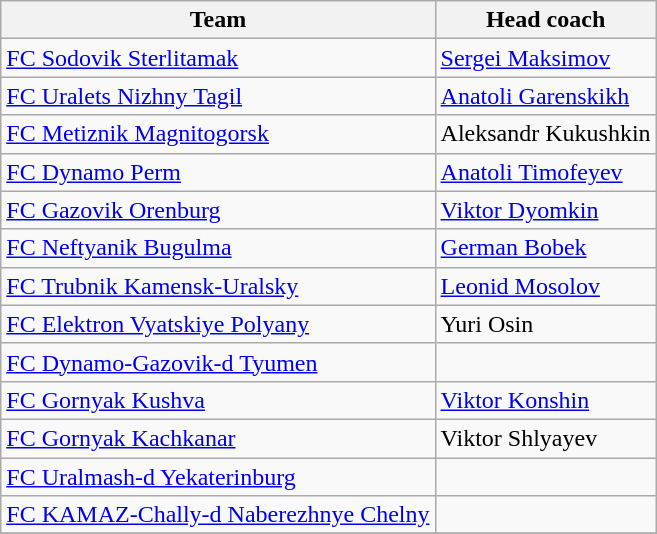<table class="wikitable">
<tr>
<th>Team</th>
<th>Head coach</th>
</tr>
<tr>
<td><a href='#'>FC Sodovik Sterlitamak</a></td>
<td><a href='#'>Sergei Maksimov</a></td>
</tr>
<tr>
<td><a href='#'>FC Uralets Nizhny Tagil</a></td>
<td><a href='#'>Anatoli Garenskikh</a></td>
</tr>
<tr>
<td><a href='#'>FC Metiznik Magnitogorsk</a></td>
<td>Aleksandr Kukushkin</td>
</tr>
<tr>
<td><a href='#'>FC Dynamo Perm</a></td>
<td><a href='#'>Anatoli Timofeyev</a></td>
</tr>
<tr>
<td><a href='#'>FC Gazovik Orenburg</a></td>
<td><a href='#'>Viktor Dyomkin</a></td>
</tr>
<tr>
<td><a href='#'>FC Neftyanik Bugulma</a></td>
<td><a href='#'>German Bobek</a></td>
</tr>
<tr>
<td><a href='#'>FC Trubnik Kamensk-Uralsky</a></td>
<td><a href='#'>Leonid Mosolov</a></td>
</tr>
<tr>
<td><a href='#'>FC Elektron Vyatskiye Polyany</a></td>
<td>Yuri Osin</td>
</tr>
<tr>
<td><a href='#'>FC Dynamo-Gazovik-d Tyumen</a></td>
<td></td>
</tr>
<tr>
<td><a href='#'>FC Gornyak Kushva</a></td>
<td><a href='#'>Viktor Konshin</a></td>
</tr>
<tr>
<td><a href='#'>FC Gornyak Kachkanar</a></td>
<td>Viktor Shlyayev</td>
</tr>
<tr>
<td><a href='#'>FC Uralmash-d Yekaterinburg</a></td>
<td></td>
</tr>
<tr>
<td><a href='#'>FC KAMAZ-Chally-d Naberezhnye Chelny</a></td>
<td></td>
</tr>
<tr>
</tr>
</table>
